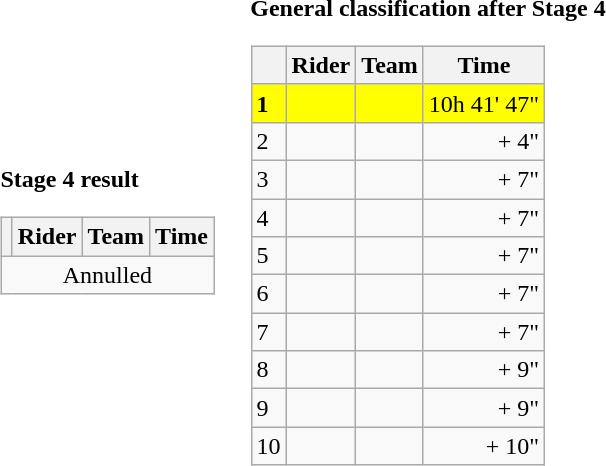<table>
<tr>
<td><strong>Stage 4 result</strong><br><table class="wikitable">
<tr>
<th></th>
<th>Rider</th>
<th>Team</th>
<th>Time</th>
</tr>
<tr>
<td colspan=4 align="center">Annulled</td>
</tr>
</table>
</td>
<td></td>
<td><strong>General classification after Stage 4</strong><br><table class="wikitable">
<tr>
<th></th>
<th>Rider</th>
<th>Team</th>
<th>Time</th>
</tr>
<tr bgcolor="yellow">
<td><strong>1 </strong> </td>
<td><strong> </strong></td>
<td><strong> </strong></td>
<td align="right">10h 41' 47"</td>
</tr>
<tr>
<td>2</td>
<td></td>
<td></td>
<td align="right">+ 4"</td>
</tr>
<tr>
<td>3</td>
<td></td>
<td></td>
<td align="right">+ 7"</td>
</tr>
<tr>
<td>4</td>
<td></td>
<td></td>
<td align="right">+ 7"</td>
</tr>
<tr>
<td>5</td>
<td></td>
<td></td>
<td align="right">+ 7"</td>
</tr>
<tr>
<td>6</td>
<td></td>
<td></td>
<td align="right">+ 7"</td>
</tr>
<tr>
<td>7</td>
<td></td>
<td></td>
<td align="right">+ 7"</td>
</tr>
<tr>
<td>8</td>
<td></td>
<td></td>
<td align="right">+ 9"</td>
</tr>
<tr>
<td>9</td>
<td></td>
<td></td>
<td align="right">+ 9"</td>
</tr>
<tr>
<td>10</td>
<td></td>
<td></td>
<td align="right">+ 10"</td>
</tr>
</table>
</td>
</tr>
</table>
